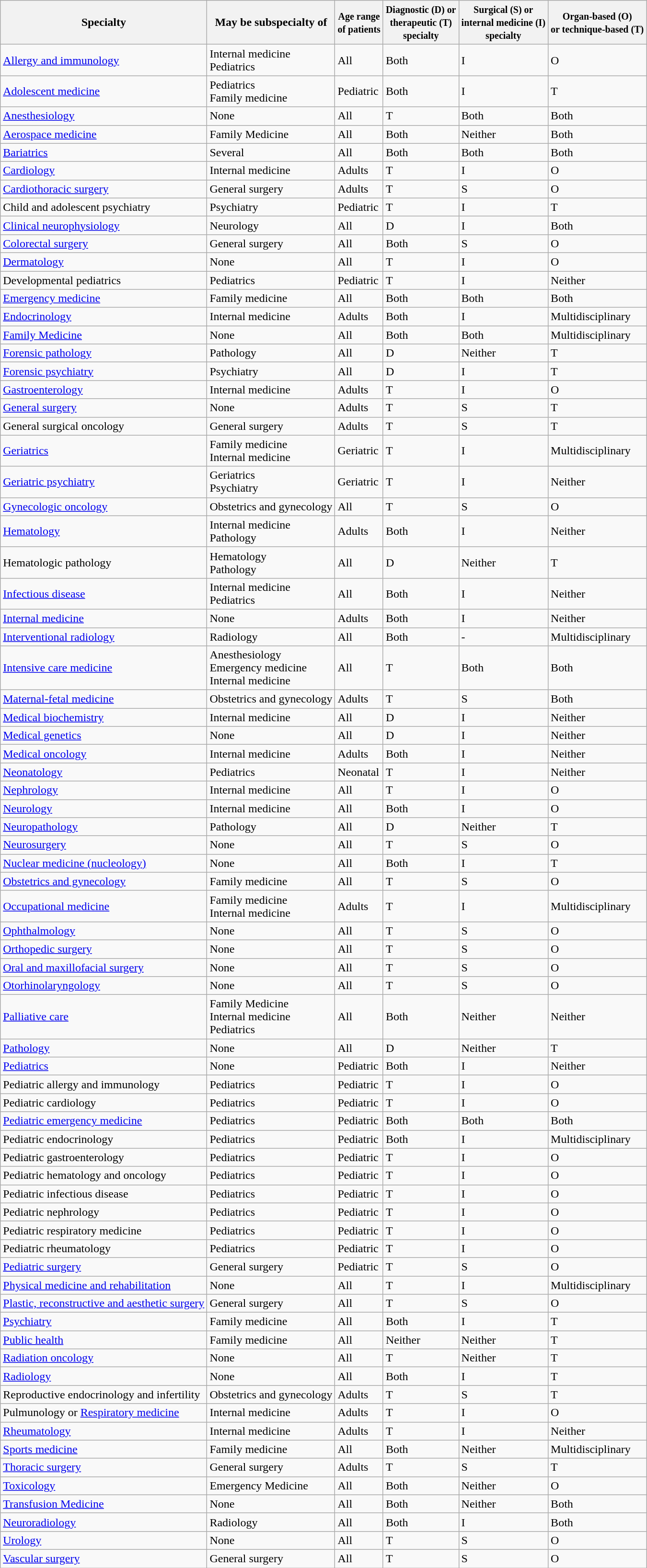<table class="wikitable sortable">
<tr>
<th>Specialty</th>
<th>May be subspecialty of</th>
<th><small>Age range</small><br><small>of patients</small></th>
<th><small>Diagnostic (D) or</small><br><small>therapeutic (T)</small><br><small>specialty</small></th>
<th><small>Surgical (S) or</small><br><small>internal medicine (I)</small><br><small>specialty</small></th>
<th><small>Organ-based (O)</small><br><small>or technique-based (T)</small></th>
</tr>
<tr>
<td><a href='#'>Allergy and immunology</a></td>
<td>Internal medicine<br>Pediatrics</td>
<td>All</td>
<td>Both</td>
<td>I</td>
<td>O</td>
</tr>
<tr>
<td><a href='#'>Adolescent medicine</a></td>
<td>Pediatrics<br>Family medicine</td>
<td>Pediatric</td>
<td>Both</td>
<td>I</td>
<td>T</td>
</tr>
<tr>
<td><a href='#'>Anesthesiology</a></td>
<td>None</td>
<td>All</td>
<td>T</td>
<td>Both</td>
<td>Both</td>
</tr>
<tr>
<td><a href='#'>Aerospace medicine</a></td>
<td>Family Medicine</td>
<td>All</td>
<td>Both</td>
<td>Neither</td>
<td>Both</td>
</tr>
<tr>
<td><a href='#'>Bariatrics</a></td>
<td>Several</td>
<td>All</td>
<td>Both</td>
<td>Both</td>
<td>Both</td>
</tr>
<tr>
<td><a href='#'>Cardiology</a></td>
<td>Internal medicine</td>
<td>Adults</td>
<td>T</td>
<td>I</td>
<td>O</td>
</tr>
<tr>
<td><a href='#'>Cardiothoracic surgery</a></td>
<td>General surgery</td>
<td>Adults</td>
<td>T</td>
<td>S</td>
<td>O</td>
</tr>
<tr>
<td>Child and adolescent psychiatry</td>
<td>Psychiatry</td>
<td>Pediatric</td>
<td>T</td>
<td>I</td>
<td>T</td>
</tr>
<tr>
<td><a href='#'>Clinical neurophysiology</a></td>
<td>Neurology</td>
<td>All</td>
<td>D</td>
<td>I</td>
<td>Both</td>
</tr>
<tr>
<td><a href='#'>Colorectal surgery</a></td>
<td>General surgery</td>
<td>All</td>
<td>Both</td>
<td>S</td>
<td>O</td>
</tr>
<tr>
<td><a href='#'>Dermatology</a></td>
<td>None</td>
<td>All</td>
<td>T</td>
<td>I</td>
<td>O</td>
</tr>
<tr>
<td>Developmental pediatrics</td>
<td>Pediatrics</td>
<td>Pediatric</td>
<td>T</td>
<td>I</td>
<td>Neither</td>
</tr>
<tr>
<td><a href='#'>Emergency medicine</a></td>
<td>Family medicine</td>
<td>All</td>
<td>Both</td>
<td>Both</td>
<td>Both</td>
</tr>
<tr>
<td><a href='#'>Endocrinology</a></td>
<td>Internal medicine</td>
<td>Adults</td>
<td>Both</td>
<td>I</td>
<td>Multidisciplinary</td>
</tr>
<tr>
<td><a href='#'>Family Medicine</a></td>
<td>None</td>
<td>All</td>
<td>Both</td>
<td>Both</td>
<td>Multidisciplinary</td>
</tr>
<tr>
<td><a href='#'>Forensic pathology</a></td>
<td>Pathology</td>
<td>All</td>
<td>D</td>
<td>Neither</td>
<td>T</td>
</tr>
<tr>
<td><a href='#'>Forensic psychiatry</a></td>
<td>Psychiatry</td>
<td>All</td>
<td>D</td>
<td>I</td>
<td>T</td>
</tr>
<tr>
<td><a href='#'>Gastroenterology</a></td>
<td>Internal medicine</td>
<td>Adults</td>
<td>T</td>
<td>I</td>
<td>O</td>
</tr>
<tr>
<td><a href='#'>General surgery</a></td>
<td>None</td>
<td>Adults</td>
<td>T</td>
<td>S</td>
<td>T</td>
</tr>
<tr>
<td>General surgical oncology</td>
<td>General surgery</td>
<td>Adults</td>
<td>T</td>
<td>S</td>
<td>T</td>
</tr>
<tr>
<td><a href='#'>Geriatrics</a></td>
<td>Family medicine<br>Internal medicine</td>
<td>Geriatric</td>
<td>T</td>
<td>I</td>
<td>Multidisciplinary</td>
</tr>
<tr>
<td><a href='#'>Geriatric psychiatry</a></td>
<td>Geriatrics<br>Psychiatry</td>
<td>Geriatric</td>
<td>T</td>
<td>I</td>
<td>Neither</td>
</tr>
<tr>
<td><a href='#'>Gynecologic oncology</a></td>
<td>Obstetrics and gynecology</td>
<td>All</td>
<td>T</td>
<td>S</td>
<td>O</td>
</tr>
<tr>
<td><a href='#'>Hematology</a></td>
<td>Internal medicine<br>Pathology</td>
<td>Adults</td>
<td>Both</td>
<td>I</td>
<td>Neither</td>
</tr>
<tr>
<td>Hematologic pathology</td>
<td>Hematology<br>Pathology</td>
<td>All</td>
<td>D</td>
<td>Neither</td>
<td>T</td>
</tr>
<tr>
<td><a href='#'>Infectious disease</a></td>
<td>Internal medicine<br>Pediatrics</td>
<td>All</td>
<td>Both</td>
<td>I</td>
<td>Neither</td>
</tr>
<tr>
<td><a href='#'>Internal medicine</a></td>
<td>None</td>
<td>Adults</td>
<td>Both</td>
<td>I</td>
<td>Neither</td>
</tr>
<tr>
<td><a href='#'>Interventional radiology</a></td>
<td>Radiology</td>
<td>All</td>
<td>Both</td>
<td>-</td>
<td>Multidisciplinary</td>
</tr>
<tr>
<td><a href='#'>Intensive care medicine</a></td>
<td>Anesthesiology<br>Emergency medicine<br>Internal medicine</td>
<td>All</td>
<td>T</td>
<td>Both</td>
<td>Both</td>
</tr>
<tr>
<td><a href='#'>Maternal-fetal medicine</a></td>
<td>Obstetrics and gynecology</td>
<td>Adults</td>
<td>T</td>
<td>S</td>
<td>Both</td>
</tr>
<tr>
<td><a href='#'>Medical biochemistry</a></td>
<td>Internal medicine</td>
<td>All</td>
<td>D</td>
<td>I</td>
<td>Neither</td>
</tr>
<tr>
<td><a href='#'>Medical genetics</a></td>
<td>None</td>
<td>All</td>
<td>D</td>
<td>I</td>
<td>Neither</td>
</tr>
<tr>
<td><a href='#'>Medical oncology</a></td>
<td>Internal medicine</td>
<td>Adults</td>
<td>Both</td>
<td>I</td>
<td>Neither</td>
</tr>
<tr>
<td><a href='#'>Neonatology</a></td>
<td>Pediatrics</td>
<td>Neonatal</td>
<td>T</td>
<td>I</td>
<td>Neither</td>
</tr>
<tr>
<td><a href='#'>Nephrology</a></td>
<td>Internal medicine</td>
<td>All</td>
<td>T</td>
<td>I</td>
<td>O</td>
</tr>
<tr>
<td><a href='#'>Neurology</a></td>
<td>Internal medicine</td>
<td>All</td>
<td>Both</td>
<td>I</td>
<td>O</td>
</tr>
<tr>
<td><a href='#'>Neuropathology</a></td>
<td>Pathology</td>
<td>All</td>
<td>D</td>
<td>Neither</td>
<td>T</td>
</tr>
<tr>
<td><a href='#'>Neurosurgery</a></td>
<td>None</td>
<td>All</td>
<td>T</td>
<td>S</td>
<td>O</td>
</tr>
<tr>
<td><a href='#'>Nuclear medicine (nucleology)</a></td>
<td>None</td>
<td>All</td>
<td>Both</td>
<td>I</td>
<td>T</td>
</tr>
<tr>
<td><a href='#'>Obstetrics and gynecology</a></td>
<td>Family medicine</td>
<td>All</td>
<td>T</td>
<td>S</td>
<td>O</td>
</tr>
<tr>
<td><a href='#'>Occupational medicine</a></td>
<td>Family medicine<br>Internal medicine</td>
<td>Adults</td>
<td>T</td>
<td>I</td>
<td>Multidisciplinary</td>
</tr>
<tr>
<td><a href='#'>Ophthalmology</a></td>
<td>None</td>
<td>All</td>
<td>T</td>
<td>S</td>
<td>O</td>
</tr>
<tr>
<td><a href='#'>Orthopedic surgery</a></td>
<td>None</td>
<td>All</td>
<td>T</td>
<td>S</td>
<td>O</td>
</tr>
<tr>
<td><a href='#'>Oral and maxillofacial surgery</a></td>
<td>None</td>
<td>All</td>
<td>T</td>
<td>S</td>
<td>O</td>
</tr>
<tr>
<td><a href='#'>Otorhinolaryngology</a></td>
<td>None</td>
<td>All</td>
<td>T</td>
<td>S</td>
<td>O</td>
</tr>
<tr>
<td><a href='#'>Palliative care</a></td>
<td>Family Medicine<br>Internal medicine<br>Pediatrics</td>
<td>All</td>
<td>Both</td>
<td>Neither</td>
<td>Neither</td>
</tr>
<tr>
<td><a href='#'>Pathology</a></td>
<td>None</td>
<td>All</td>
<td>D</td>
<td>Neither</td>
<td>T</td>
</tr>
<tr>
<td><a href='#'>Pediatrics</a></td>
<td>None</td>
<td>Pediatric</td>
<td>Both</td>
<td>I</td>
<td>Neither</td>
</tr>
<tr>
<td>Pediatric allergy and immunology</td>
<td>Pediatrics</td>
<td>Pediatric</td>
<td>T</td>
<td>I</td>
<td>O</td>
</tr>
<tr>
<td>Pediatric cardiology</td>
<td>Pediatrics</td>
<td>Pediatric</td>
<td>T</td>
<td>I</td>
<td>O</td>
</tr>
<tr>
<td><a href='#'>Pediatric emergency medicine</a></td>
<td>Pediatrics</td>
<td>Pediatric</td>
<td>Both</td>
<td>Both</td>
<td>Both</td>
</tr>
<tr>
<td>Pediatric endocrinology</td>
<td>Pediatrics</td>
<td>Pediatric</td>
<td>Both</td>
<td>I</td>
<td>Multidisciplinary</td>
</tr>
<tr>
<td>Pediatric gastroenterology</td>
<td>Pediatrics</td>
<td>Pediatric</td>
<td>T</td>
<td>I</td>
<td>O</td>
</tr>
<tr>
<td>Pediatric hematology and oncology</td>
<td>Pediatrics</td>
<td>Pediatric</td>
<td>T</td>
<td>I</td>
<td>O</td>
</tr>
<tr>
<td>Pediatric infectious disease</td>
<td>Pediatrics</td>
<td>Pediatric</td>
<td>T</td>
<td>I</td>
<td>O</td>
</tr>
<tr>
<td>Pediatric nephrology</td>
<td>Pediatrics</td>
<td>Pediatric</td>
<td>T</td>
<td>I</td>
<td>O</td>
</tr>
<tr>
<td>Pediatric respiratory medicine</td>
<td>Pediatrics</td>
<td>Pediatric</td>
<td>T</td>
<td>I</td>
<td>O</td>
</tr>
<tr>
<td>Pediatric rheumatology</td>
<td>Pediatrics</td>
<td>Pediatric</td>
<td>T</td>
<td>I</td>
<td>O</td>
</tr>
<tr>
<td><a href='#'>Pediatric surgery</a></td>
<td>General surgery</td>
<td>Pediatric</td>
<td>T</td>
<td>S</td>
<td>O</td>
</tr>
<tr>
<td><a href='#'>Physical medicine and rehabilitation</a></td>
<td>None</td>
<td>All</td>
<td>T</td>
<td>I</td>
<td>Multidisciplinary</td>
</tr>
<tr>
<td><a href='#'>Plastic, reconstructive and aesthetic surgery</a></td>
<td>General surgery</td>
<td>All</td>
<td>T</td>
<td>S</td>
<td>O</td>
</tr>
<tr>
<td><a href='#'>Psychiatry</a></td>
<td>Family medicine</td>
<td>All</td>
<td>Both</td>
<td>I</td>
<td>T</td>
</tr>
<tr>
<td><a href='#'>Public health</a></td>
<td>Family medicine</td>
<td>All</td>
<td>Neither</td>
<td>Neither</td>
<td>T</td>
</tr>
<tr>
<td><a href='#'>Radiation oncology</a></td>
<td>None</td>
<td>All</td>
<td>T</td>
<td>Neither</td>
<td>T</td>
</tr>
<tr>
<td><a href='#'>Radiology</a></td>
<td>None</td>
<td>All</td>
<td>Both</td>
<td>I</td>
<td>T</td>
</tr>
<tr>
<td>Reproductive endocrinology and infertility</td>
<td>Obstetrics and gynecology</td>
<td>Adults</td>
<td>T</td>
<td>S</td>
<td>T</td>
</tr>
<tr>
<td>Pulmunology or <a href='#'>Respiratory medicine</a></td>
<td>Internal medicine</td>
<td>Adults</td>
<td>T</td>
<td>I</td>
<td>O</td>
</tr>
<tr>
<td><a href='#'>Rheumatology</a></td>
<td>Internal medicine</td>
<td>Adults</td>
<td>T</td>
<td>I</td>
<td>Neither</td>
</tr>
<tr>
<td><a href='#'>Sports medicine</a></td>
<td>Family medicine</td>
<td>All</td>
<td>Both</td>
<td>Neither</td>
<td>Multidisciplinary</td>
</tr>
<tr>
<td><a href='#'>Thoracic surgery</a></td>
<td>General surgery</td>
<td>Adults</td>
<td>T</td>
<td>S</td>
<td>T</td>
</tr>
<tr>
<td><a href='#'>Toxicology</a></td>
<td>Emergency Medicine</td>
<td>All</td>
<td>Both</td>
<td>Neither</td>
<td>O</td>
</tr>
<tr>
<td><a href='#'>Transfusion Medicine</a></td>
<td>None</td>
<td>All</td>
<td>Both</td>
<td>Neither</td>
<td>Both</td>
</tr>
<tr>
<td><a href='#'>Neuroradiology</a></td>
<td>Radiology</td>
<td>All</td>
<td>Both</td>
<td>I</td>
<td>Both</td>
</tr>
<tr>
<td><a href='#'>Urology</a></td>
<td>None</td>
<td>All</td>
<td>T</td>
<td>S</td>
<td>O</td>
</tr>
<tr>
<td><a href='#'>Vascular surgery</a></td>
<td>General surgery</td>
<td>All</td>
<td>T</td>
<td>S</td>
<td>O</td>
</tr>
</table>
